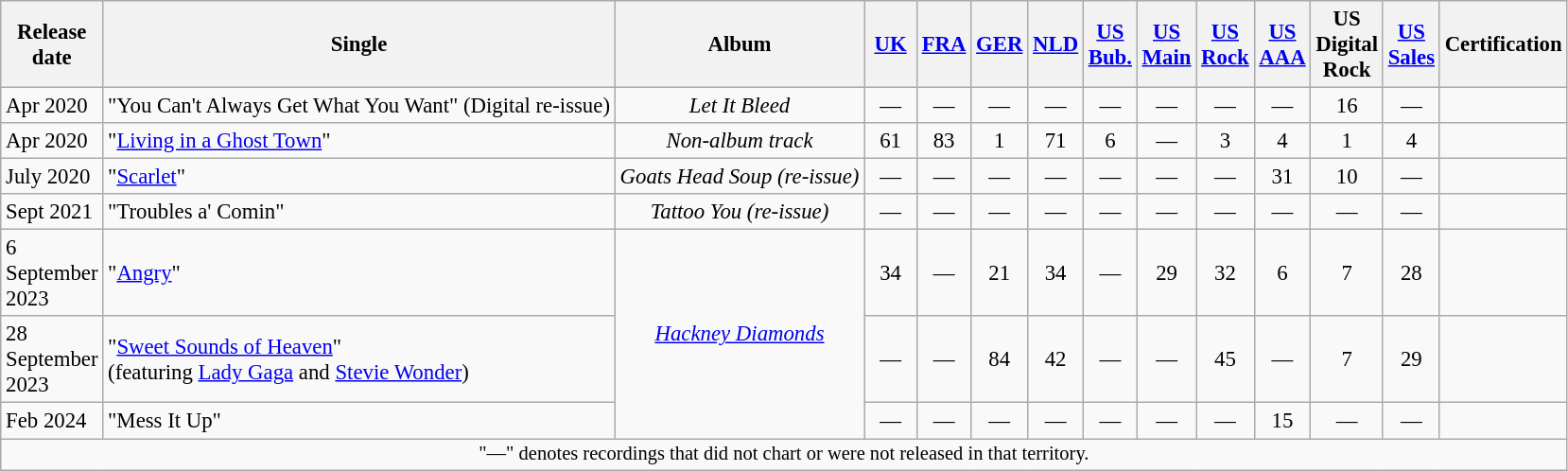<table class="wikitable plainrowheaders" style="text-align:center; font-size:95%" border="1">
<tr>
<th width="60">Release date</th>
<th>Single</th>
<th>Album</th>
<th width="30"><a href='#'>UK</a><br></th>
<th width="30"><a href='#'>FRA</a></th>
<th width="30"><a href='#'>GER</a><br></th>
<th width="30"><a href='#'>NLD</a><br></th>
<th width="30"><a href='#'>US Bub.</a><br></th>
<th width="30"><a href='#'>US<br>Main</a><br></th>
<th width="30"><a href='#'>US<br>Rock</a><br></th>
<th width="30"><a href='#'>US<br>AAA</a></th>
<th width="30">US<br>Digital Rock</th>
<th width="30"><a href='#'>US<br>Sales</a></th>
<th>Certification</th>
</tr>
<tr>
<td align="left">Apr 2020</td>
<td align="left">"You Can't Always Get What You Want" (Digital re-issue)</td>
<td><em>Let It Bleed</em></td>
<td>—</td>
<td>—</td>
<td>—</td>
<td>—</td>
<td>—</td>
<td>—</td>
<td>—</td>
<td>—</td>
<td>16</td>
<td>—</td>
<td></td>
</tr>
<tr>
<td align="left">Apr 2020</td>
<td align="left">"<a href='#'>Living in a Ghost Town</a>"</td>
<td><em>Non-album track</em></td>
<td>61</td>
<td>83<br></td>
<td>1</td>
<td>71</td>
<td>6</td>
<td>—</td>
<td>3</td>
<td>4</td>
<td>1</td>
<td>4</td>
<td></td>
</tr>
<tr>
<td align="left">July 2020</td>
<td align="left">"<a href='#'>Scarlet</a>"</td>
<td><em>Goats Head Soup (re-issue)</em></td>
<td>—</td>
<td>—</td>
<td>—</td>
<td>—</td>
<td>—</td>
<td>—</td>
<td>—</td>
<td>31</td>
<td>10</td>
<td>—</td>
<td></td>
</tr>
<tr>
<td align="left">Sept 2021</td>
<td align="left">"Troubles a' Comin"</td>
<td><em>Tattoo You (re-issue)</em></td>
<td>—</td>
<td>—</td>
<td>—</td>
<td>—</td>
<td>—</td>
<td>—</td>
<td>—</td>
<td>—</td>
<td>—</td>
<td>—</td>
<td></td>
</tr>
<tr>
<td align="left">6 September 2023</td>
<td align="left">"<a href='#'>Angry</a>"</td>
<td rowspan="3"><a href='#'><em>Hackney Diamonds</em></a></td>
<td>34</td>
<td>—</td>
<td>21</td>
<td>34</td>
<td>—</td>
<td>29</td>
<td>32</td>
<td>6</td>
<td>7</td>
<td>28</td>
<td></td>
</tr>
<tr>
<td align="left">28 September 2023</td>
<td align="left">"<a href='#'>Sweet Sounds of Heaven</a>"<br>(featuring <a href='#'>Lady Gaga</a> and <a href='#'>Stevie Wonder</a>)</td>
<td>—</td>
<td>—</td>
<td>84</td>
<td>42</td>
<td>—</td>
<td>—</td>
<td>45</td>
<td>—</td>
<td>7</td>
<td>29</td>
<td></td>
</tr>
<tr>
<td align="left">Feb 2024</td>
<td align="left">"Mess It Up"</td>
<td>—</td>
<td>—</td>
<td>—</td>
<td>—</td>
<td>—</td>
<td>—</td>
<td>—</td>
<td>15</td>
<td>—</td>
<td>—</td>
<td></td>
</tr>
<tr>
<td colspan="17" style="font-size:90%;">"—" denotes recordings that did not chart or were not released in that territory.</td>
</tr>
</table>
